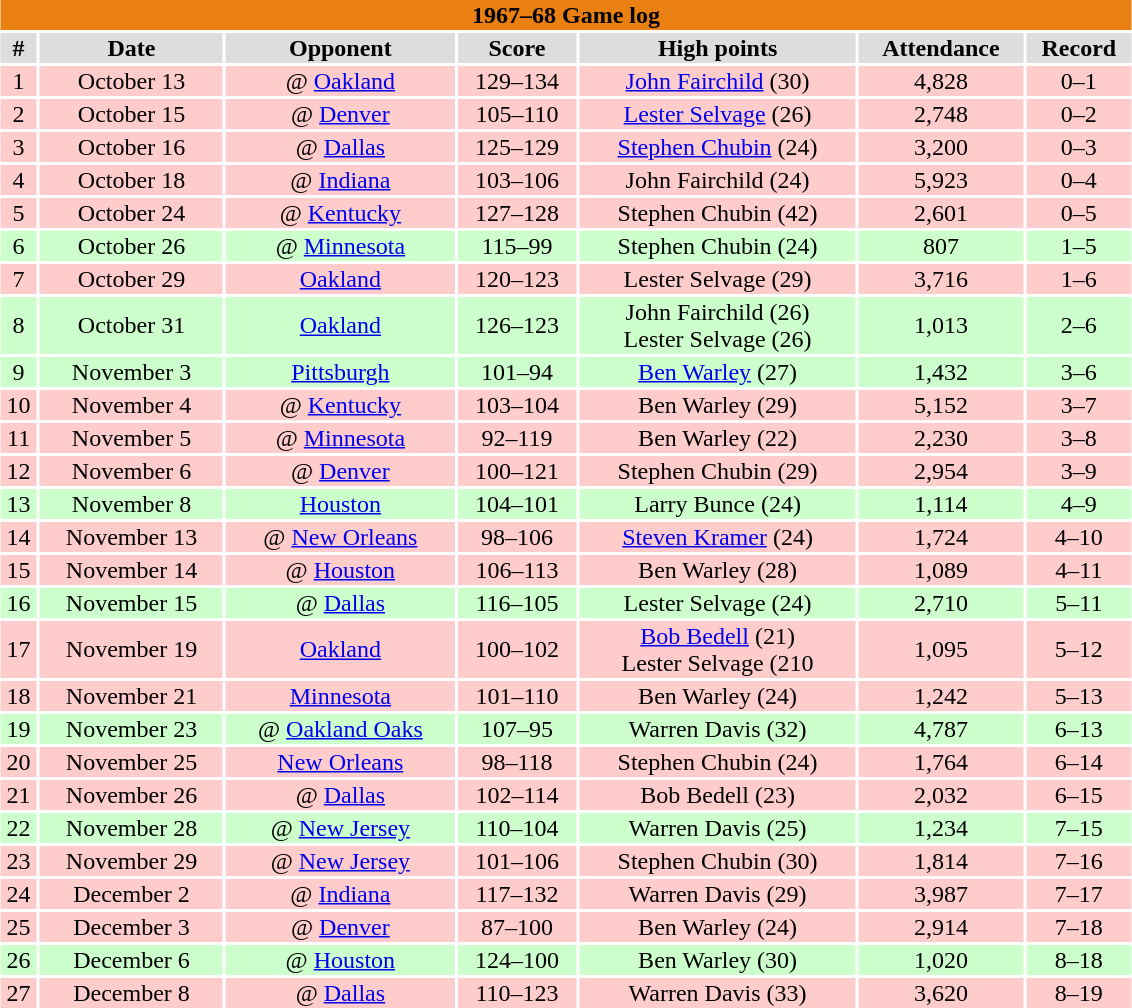<table class="toccolours collapsible" width=60% style="clear:both; margin:1.5em auto; text-align:center">
<tr>
<th colspan=11 style="background:#EA8011; color:#000000;">1967–68 Game log</th>
</tr>
<tr align="center" bgcolor="#dddddd">
<td><strong>#</strong></td>
<td><strong>Date</strong></td>
<td><strong>Opponent</strong></td>
<td><strong>Score</strong></td>
<td><strong>High points</strong></td>
<td><strong>Attendance</strong></td>
<td><strong>Record</strong></td>
</tr>
<tr align="center" bgcolor="#ffcccc">
<td>1</td>
<td>October 13</td>
<td>@ <a href='#'>Oakland</a></td>
<td>129–134</td>
<td><a href='#'>John Fairchild</a> (30)</td>
<td>4,828</td>
<td>0–1</td>
</tr>
<tr align="center" bgcolor="#ffcccc">
<td>2</td>
<td>October 15</td>
<td>@ <a href='#'>Denver</a></td>
<td>105–110</td>
<td><a href='#'>Lester Selvage</a> (26)</td>
<td>2,748</td>
<td>0–2</td>
</tr>
<tr align="center" bgcolor="#ffcccc">
<td>3</td>
<td>October 16</td>
<td>@ <a href='#'>Dallas</a></td>
<td>125–129</td>
<td><a href='#'>Stephen Chubin</a> (24)</td>
<td>3,200</td>
<td>0–3</td>
</tr>
<tr align="center" bgcolor="#ffcccc">
<td>4</td>
<td>October 18</td>
<td>@ <a href='#'>Indiana</a></td>
<td>103–106</td>
<td>John Fairchild (24)</td>
<td>5,923</td>
<td>0–4</td>
</tr>
<tr align="center" bgcolor="#ffcccc">
<td>5</td>
<td>October 24</td>
<td>@ <a href='#'>Kentucky</a></td>
<td>127–128</td>
<td>Stephen Chubin (42)</td>
<td>2,601</td>
<td>0–5</td>
</tr>
<tr align="center" bgcolor="#ccffcc">
<td>6</td>
<td>October 26</td>
<td>@ <a href='#'>Minnesota</a></td>
<td>115–99</td>
<td>Stephen Chubin (24)</td>
<td>807</td>
<td>1–5</td>
</tr>
<tr align="center" bgcolor="#ffcccc">
<td>7</td>
<td>October 29</td>
<td><a href='#'>Oakland</a></td>
<td>120–123</td>
<td>Lester Selvage (29)</td>
<td>3,716</td>
<td>1–6</td>
</tr>
<tr align="center" bgcolor="#ccffcc">
<td>8</td>
<td>October 31</td>
<td><a href='#'>Oakland</a></td>
<td>126–123</td>
<td>John Fairchild (26)<br>Lester Selvage (26)</td>
<td>1,013</td>
<td>2–6</td>
</tr>
<tr align="center" bgcolor="#ccffcc">
<td>9</td>
<td>November 3</td>
<td><a href='#'>Pittsburgh</a></td>
<td>101–94</td>
<td><a href='#'>Ben Warley</a>  (27)</td>
<td>1,432</td>
<td>3–6</td>
</tr>
<tr align="center" bgcolor="#ffcccc">
<td>10</td>
<td>November 4</td>
<td>@ <a href='#'>Kentucky</a></td>
<td>103–104</td>
<td>Ben Warley (29)</td>
<td>5,152</td>
<td>3–7</td>
</tr>
<tr align="center" bgcolor="#ffcccc">
<td>11</td>
<td>November 5</td>
<td>@ <a href='#'>Minnesota</a></td>
<td>92–119</td>
<td>Ben Warley (22)</td>
<td>2,230</td>
<td>3–8</td>
</tr>
<tr align="center" bgcolor="#ffcccc">
<td>12</td>
<td>November 6</td>
<td>@ <a href='#'>Denver</a></td>
<td>100–121</td>
<td>Stephen Chubin (29)</td>
<td>2,954</td>
<td>3–9</td>
</tr>
<tr align="center" bgcolor="#ccffcc">
<td>13</td>
<td>November 8</td>
<td><a href='#'>Houston</a></td>
<td>104–101</td>
<td>Larry Bunce (24)</td>
<td>1,114</td>
<td>4–9</td>
</tr>
<tr align="center" bgcolor="#ffcccc">
<td>14</td>
<td>November 13</td>
<td>@ <a href='#'>New Orleans</a></td>
<td>98–106</td>
<td><a href='#'>Steven Kramer</a> (24)</td>
<td>1,724</td>
<td>4–10</td>
</tr>
<tr align="center" bgcolor="#ffcccc">
<td>15</td>
<td>November 14</td>
<td>@ <a href='#'>Houston</a></td>
<td>106–113</td>
<td>Ben Warley (28)</td>
<td>1,089 </td>
<td>4–11</td>
</tr>
<tr align="center" bgcolor="#ccffcc">
<td>16</td>
<td>November 15</td>
<td>@ <a href='#'>Dallas</a></td>
<td>116–105</td>
<td>Lester Selvage (24)</td>
<td>2,710</td>
<td>5–11</td>
</tr>
<tr align="center" bgcolor="#ffcccc">
<td>17</td>
<td>November 19</td>
<td><a href='#'>Oakland</a></td>
<td>100–102</td>
<td><a href='#'>Bob Bedell</a> (21)<br>Lester Selvage (210</td>
<td>1,095</td>
<td>5–12</td>
</tr>
<tr align="center" bgcolor="#ffcccc">
<td>18</td>
<td>November 21</td>
<td><a href='#'>Minnesota</a></td>
<td>101–110</td>
<td>Ben Warley (24)</td>
<td>1,242</td>
<td>5–13</td>
</tr>
<tr align="center" bgcolor="#ccffcc">
<td>19</td>
<td>November 23</td>
<td>@ <a href='#'>Oakland Oaks</a></td>
<td>107–95</td>
<td>Warren Davis (32)</td>
<td>4,787</td>
<td>6–13</td>
</tr>
<tr align="center" bgcolor="#ffcccc">
<td>20</td>
<td>November 25</td>
<td><a href='#'>New Orleans</a></td>
<td>98–118</td>
<td>Stephen Chubin (24)</td>
<td>1,764</td>
<td>6–14</td>
</tr>
<tr align="center" bgcolor="#ffcccc">
<td>21</td>
<td>November 26</td>
<td>@ <a href='#'>Dallas</a></td>
<td>102–114</td>
<td>Bob Bedell (23)</td>
<td>2,032</td>
<td>6–15</td>
</tr>
<tr align="center" bgcolor="#ccffcc">
<td>22</td>
<td>November 28</td>
<td>@ <a href='#'>New Jersey</a></td>
<td>110–104</td>
<td>Warren Davis (25)</td>
<td>1,234</td>
<td>7–15</td>
</tr>
<tr align="center" bgcolor="#ffcccc">
<td>23</td>
<td>November 29</td>
<td>@ <a href='#'>New Jersey</a></td>
<td>101–106</td>
<td>Stephen Chubin (30)</td>
<td>1,814</td>
<td>7–16</td>
</tr>
<tr align="center" bgcolor="#ffcccc">
<td>24</td>
<td>December 2</td>
<td>@ <a href='#'>Indiana</a></td>
<td>117–132</td>
<td>Warren Davis (29)</td>
<td>3,987</td>
<td>7–17</td>
</tr>
<tr align="center" bgcolor="#ffcccc">
<td>25</td>
<td>December 3</td>
<td>@ <a href='#'>Denver</a></td>
<td>87–100</td>
<td>Ben Warley (24)</td>
<td>2,914</td>
<td>7–18</td>
</tr>
<tr align="center" bgcolor="#ccffcc">
<td>26</td>
<td>December 6</td>
<td>@ <a href='#'>Houston</a></td>
<td>124–100</td>
<td>Ben Warley (30)</td>
<td>1,020</td>
<td>8–18</td>
</tr>
<tr align="center" bgcolor="#ffcccc">
<td>27</td>
<td>December 8</td>
<td>@ <a href='#'>Dallas</a></td>
<td>110–123</td>
<td>Warren Davis (33)</td>
<td>3,620</td>
<td>8–19</td>
</tr>
</table>
